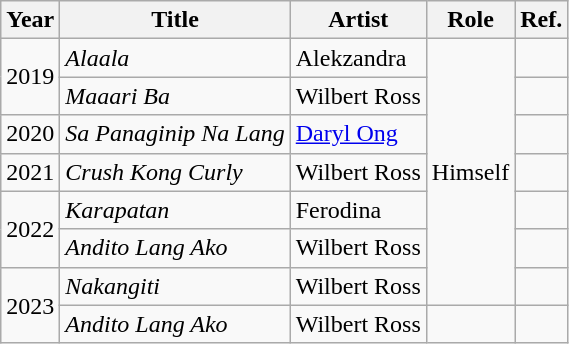<table class="wikitable sortable plainrowheaders">
<tr>
<th scope="col">Year</th>
<th>Title</th>
<th>Artist</th>
<th>Role</th>
<th>Ref.</th>
</tr>
<tr>
<td rowspan=2>2019</td>
<td><em>Alaala</em></td>
<td>Alekzandra</td>
<td rowspan="7">Himself</td>
<td></td>
</tr>
<tr>
<td><em>Maaari Ba</em></td>
<td>Wilbert Ross</td>
<td></td>
</tr>
<tr>
<td>2020</td>
<td><em>Sa Panaginip Na Lang</em></td>
<td><a href='#'>Daryl Ong</a></td>
<td></td>
</tr>
<tr>
<td>2021</td>
<td><em>Crush Kong Curly</em></td>
<td>Wilbert Ross</td>
<td></td>
</tr>
<tr>
<td rowspan=2>2022</td>
<td><em>Karapatan</em></td>
<td>Ferodina</td>
<td></td>
</tr>
<tr>
<td><em>Andito Lang Ako</em></td>
<td>Wilbert Ross</td>
<td></td>
</tr>
<tr>
<td rowspan=2>2023</td>
<td><em>Nakangiti</em></td>
<td>Wilbert Ross</td>
<td></td>
</tr>
<tr>
<td><em>Andito Lang Ako</em></td>
<td>Wilbert Ross</td>
<td></td>
</tr>
</table>
